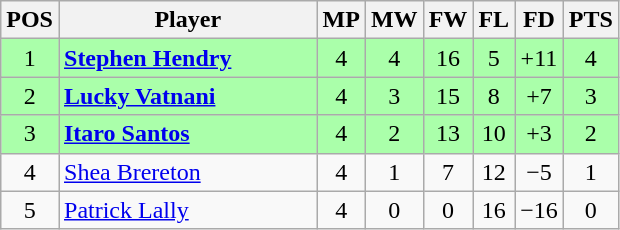<table class="wikitable" style="text-align: center;">
<tr>
<th width=20>POS</th>
<th width=165>Player</th>
<th width=20>MP</th>
<th width=20>MW</th>
<th width=20>FW</th>
<th width=20>FL</th>
<th width=20>FD</th>
<th width=20>PTS</th>
</tr>
<tr style="background:#afa;">
<td>1</td>
<td style="text-align:left;"> <strong><a href='#'>Stephen Hendry</a></strong></td>
<td>4</td>
<td>4</td>
<td>16</td>
<td>5</td>
<td>+11</td>
<td>4</td>
</tr>
<tr style="background:#afa;">
<td>2</td>
<td style="text-align:left;"> <strong><a href='#'>Lucky Vatnani</a></strong></td>
<td>4</td>
<td>3</td>
<td>15</td>
<td>8</td>
<td>+7</td>
<td>3</td>
</tr>
<tr style="background:#afa;">
<td>3</td>
<td style="text-align:left;"> <strong><a href='#'>Itaro Santos</a></strong></td>
<td>4</td>
<td>2</td>
<td>13</td>
<td>10</td>
<td>+3</td>
<td>2</td>
</tr>
<tr>
<td>4</td>
<td style="text-align:left;"> <a href='#'>Shea Brereton</a></td>
<td>4</td>
<td>1</td>
<td>7</td>
<td>12</td>
<td>−5</td>
<td>1</td>
</tr>
<tr>
<td>5</td>
<td style="text-align:left;"> <a href='#'>Patrick Lally</a></td>
<td>4</td>
<td>0</td>
<td>0</td>
<td>16</td>
<td>−16</td>
<td>0</td>
</tr>
</table>
